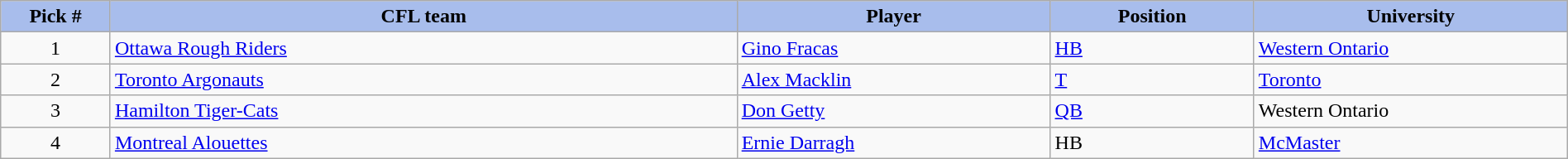<table class="wikitable" style="width: 100%">
<tr>
<th style="background:#A8BDEC;" width=7%>Pick #</th>
<th width=40% style="background:#A8BDEC;">CFL team</th>
<th width=20% style="background:#A8BDEC;">Player</th>
<th width=13% style="background:#A8BDEC;">Position</th>
<th width=20% style="background:#A8BDEC;">University</th>
</tr>
<tr>
<td align=center>1</td>
<td><a href='#'>Ottawa Rough Riders</a></td>
<td><a href='#'>Gino Fracas</a></td>
<td><a href='#'>HB</a></td>
<td><a href='#'>Western Ontario</a></td>
</tr>
<tr>
<td align=center>2</td>
<td><a href='#'>Toronto Argonauts</a></td>
<td><a href='#'>Alex Macklin</a></td>
<td><a href='#'>T</a></td>
<td><a href='#'>Toronto</a></td>
</tr>
<tr>
<td align=center>3</td>
<td><a href='#'>Hamilton Tiger-Cats</a></td>
<td><a href='#'>Don Getty</a></td>
<td><a href='#'>QB</a></td>
<td>Western Ontario</td>
</tr>
<tr>
<td align=center>4</td>
<td><a href='#'>Montreal Alouettes</a></td>
<td><a href='#'>Ernie Darragh</a></td>
<td>HB</td>
<td><a href='#'>McMaster</a></td>
</tr>
</table>
